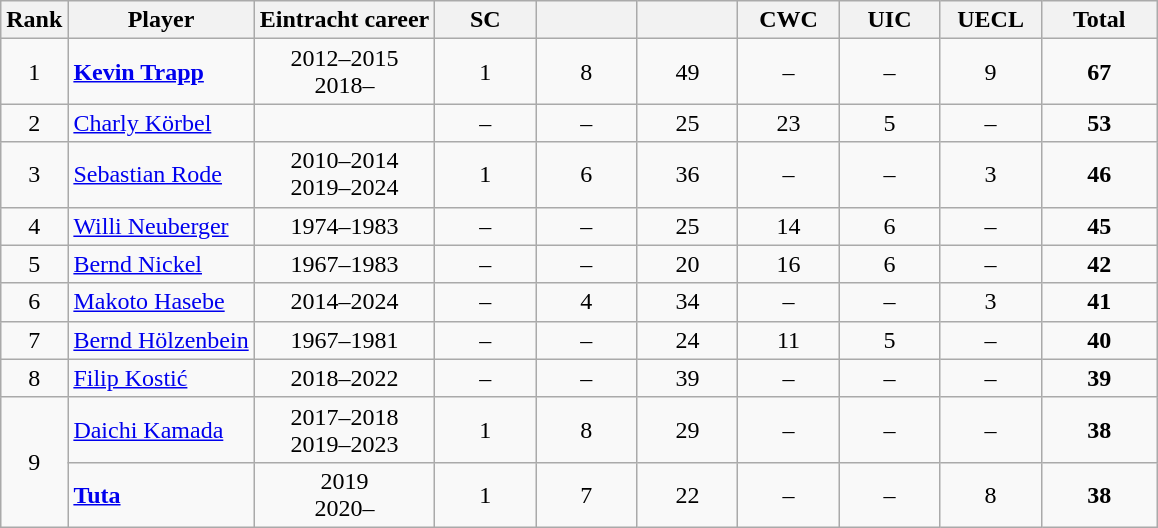<table class="wikitable sortable" style="text-align: center;">
<tr>
<th>Rank</th>
<th>Player</th>
<th>Eintracht career</th>
<th width=60>SC</th>
<th width=60></th>
<th width=60></th>
<th width=60>CWC</th>
<th width=60>UIC</th>
<th width=60>UECL</th>
<th width=70>Total</th>
</tr>
<tr>
<td>1</td>
<td align="left"> <strong><a href='#'>Kevin Trapp</a></strong></td>
<td>2012–2015<br>2018–</td>
<td>1</td>
<td>8</td>
<td>49</td>
<td>–</td>
<td>–</td>
<td>9</td>
<td><strong>67</strong></td>
</tr>
<tr>
<td>2</td>
<td align="left"> <a href='#'>Charly Körbel</a></td>
<td></td>
<td>–</td>
<td>–</td>
<td>25</td>
<td>23</td>
<td>5</td>
<td>–</td>
<td><strong>53</strong></td>
</tr>
<tr>
<td>3</td>
<td align="left"> <a href='#'>Sebastian Rode</a></td>
<td>2010–2014<br>2019–2024</td>
<td>1</td>
<td>6</td>
<td>36</td>
<td>–</td>
<td>–</td>
<td>3</td>
<td><strong>46</strong></td>
</tr>
<tr>
<td>4</td>
<td align="left"> <a href='#'>Willi Neuberger</a></td>
<td>1974–1983</td>
<td>–</td>
<td>–</td>
<td>25</td>
<td>14</td>
<td>6</td>
<td>–</td>
<td><strong>45</strong></td>
</tr>
<tr>
<td>5</td>
<td align="left"> <a href='#'>Bernd Nickel</a></td>
<td>1967–1983</td>
<td>–</td>
<td>–</td>
<td>20</td>
<td>16</td>
<td>6</td>
<td>–</td>
<td><strong>42</strong></td>
</tr>
<tr>
<td>6</td>
<td align="left"> <a href='#'>Makoto Hasebe</a></td>
<td>2014–2024</td>
<td>–</td>
<td>4</td>
<td>34</td>
<td>–</td>
<td>–</td>
<td>3</td>
<td><strong>41</strong></td>
</tr>
<tr>
<td>7</td>
<td align="left"> <a href='#'>Bernd Hölzenbein</a></td>
<td>1967–1981</td>
<td>–</td>
<td>–</td>
<td>24</td>
<td>11</td>
<td>5</td>
<td>–</td>
<td><strong>40</strong></td>
</tr>
<tr>
<td>8</td>
<td align="left"> <a href='#'>Filip Kostić</a></td>
<td>2018–2022</td>
<td>–</td>
<td>–</td>
<td>39</td>
<td>–</td>
<td>–</td>
<td>–</td>
<td><strong>39</strong></td>
</tr>
<tr>
<td rowspan=2>9</td>
<td align="left"> <a href='#'>Daichi Kamada</a></td>
<td>2017–2018<br>2019–2023</td>
<td>1</td>
<td>8</td>
<td>29</td>
<td>–</td>
<td>–</td>
<td>–</td>
<td><strong>38</strong></td>
</tr>
<tr>
<td align="left"> <strong><a href='#'>Tuta</a></strong></td>
<td>2019<br>2020–</td>
<td>1</td>
<td>7</td>
<td>22</td>
<td>–</td>
<td>–</td>
<td>8</td>
<td><strong>38</strong></td>
</tr>
</table>
